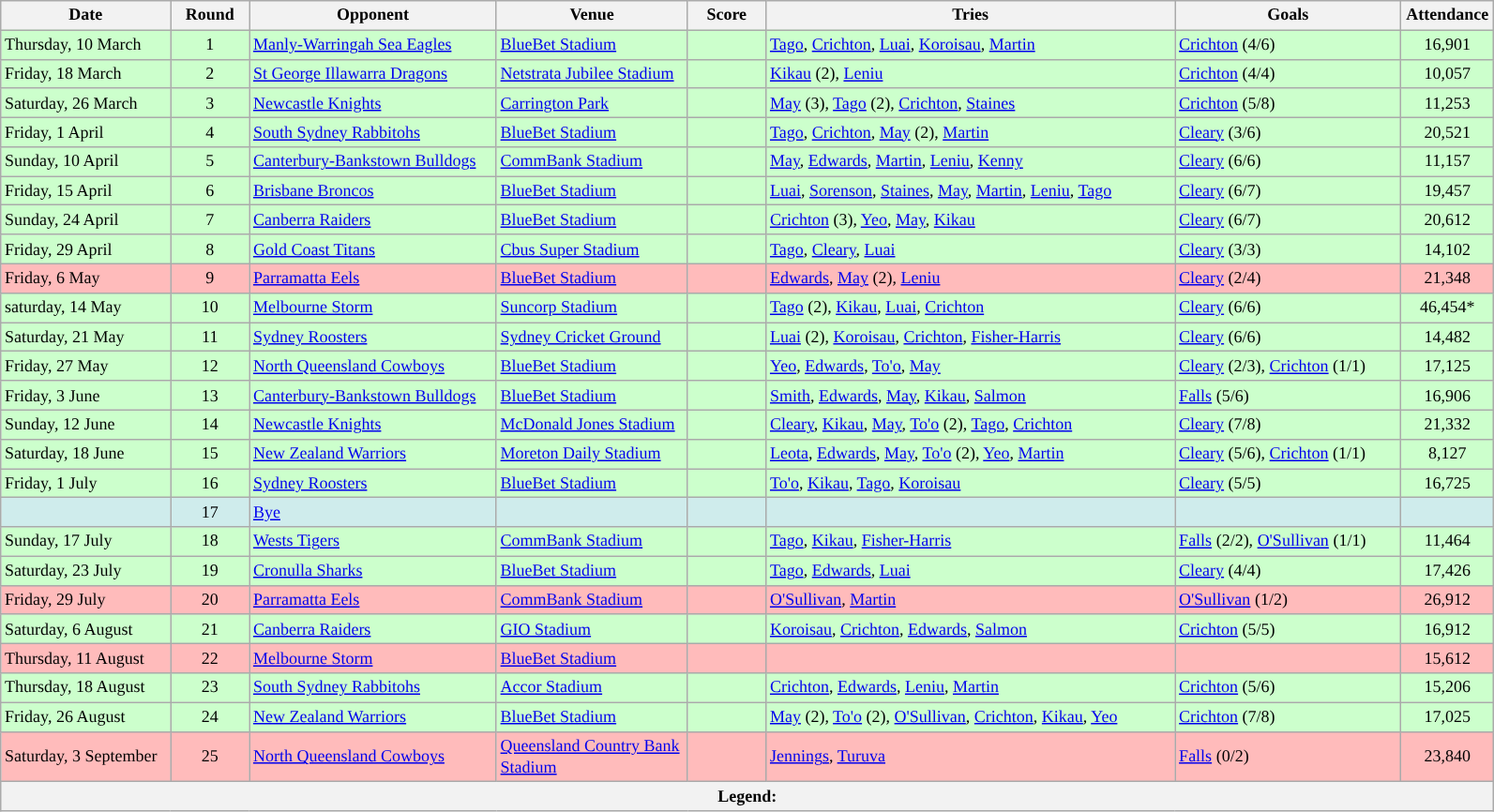<table class="wikitable" style="font-size:75%;">
<tr>
<th style="width:115px;">Date</th>
<th style="width:50px;">Round</th>
<th style="width:170px;">Opponent</th>
<th style="width:130px;">Venue</th>
<th style="width:50px;">Score</th>
<th style="width:285px;">Tries</th>
<th style="width:155px;">Goals</th>
<th style="width:60px;">Attendance</th>
</tr>
<tr style="background: #CCFFCC">
<td>Thursday, 10 March</td>
<td style="text-align:center;">1</td>
<td> <a href='#'>Manly-Warringah Sea Eagles</a></td>
<td><a href='#'>BlueBet Stadium</a></td>
<td style="text-align:center;"></td>
<td><a href='#'>Tago</a>, <a href='#'>Crichton</a>, <a href='#'>Luai</a>, <a href='#'>Koroisau</a>, <a href='#'>Martin</a></td>
<td><a href='#'>Crichton</a> (4/6)</td>
<td style="text-align:center;">16,901</td>
</tr>
<tr style="background: #CCFFCC">
<td>Friday, 18 March</td>
<td style="text-align:center;">2</td>
<td> <a href='#'>St George Illawarra Dragons</a></td>
<td><a href='#'>Netstrata Jubilee Stadium</a></td>
<td style="text-align:center;"></td>
<td><a href='#'>Kikau</a> (2), <a href='#'>Leniu</a></td>
<td><a href='#'>Crichton</a> (4/4)</td>
<td style="text-align:center;">10,057</td>
</tr>
<tr style="background: #CCFFCC">
<td>Saturday, 26 March</td>
<td style="text-align:center;">3</td>
<td> <a href='#'>Newcastle Knights</a></td>
<td><a href='#'>Carrington Park</a></td>
<td style="text-align:center;"></td>
<td><a href='#'>May</a> (3), <a href='#'>Tago</a> (2), <a href='#'>Crichton</a>, <a href='#'>Staines</a></td>
<td><a href='#'>Crichton</a> (5/8)</td>
<td style="text-align:center;">11,253</td>
</tr>
<tr style="background: #CCFFCC">
<td>Friday, 1 April</td>
<td style="text-align:center;">4</td>
<td> <a href='#'>South Sydney Rabbitohs</a></td>
<td><a href='#'>BlueBet Stadium</a></td>
<td style="text-align:center;"></td>
<td><a href='#'>Tago</a>, <a href='#'>Crichton</a>, <a href='#'>May</a> (2), <a href='#'>Martin</a></td>
<td><a href='#'>Cleary</a> (3/6)</td>
<td style="text-align:center;">20,521</td>
</tr>
<tr style="background: #CCFFCC">
<td>Sunday, 10 April</td>
<td style="text-align:center;">5</td>
<td> <a href='#'>Canterbury-Bankstown Bulldogs</a></td>
<td><a href='#'>CommBank Stadium</a></td>
<td style="text-align:center;"></td>
<td><a href='#'>May</a>, <a href='#'>Edwards</a>, <a href='#'>Martin</a>, <a href='#'>Leniu</a>, <a href='#'>Kenny</a></td>
<td><a href='#'>Cleary</a> (6/6)</td>
<td style="text-align:center;">11,157</td>
</tr>
<tr style="background: #CCFFCC">
<td>Friday, 15 April</td>
<td style="text-align:center;">6</td>
<td> <a href='#'>Brisbane Broncos</a></td>
<td><a href='#'>BlueBet Stadium</a></td>
<td style="text-align:center;"></td>
<td><a href='#'>Luai</a>, <a href='#'>Sorenson</a>, <a href='#'>Staines</a>, <a href='#'>May</a>, <a href='#'>Martin</a>, <a href='#'>Leniu</a>, <a href='#'>Tago</a></td>
<td><a href='#'>Cleary</a> (6/7)</td>
<td style="text-align:center;">19,457</td>
</tr>
<tr style="background: #CCFFCC">
<td>Sunday, 24 April</td>
<td style="text-align:center;">7</td>
<td> <a href='#'>Canberra Raiders</a></td>
<td><a href='#'>BlueBet Stadium</a></td>
<td style="text-align:center;"></td>
<td><a href='#'>Crichton</a> (3), <a href='#'>Yeo</a>, <a href='#'>May</a>, <a href='#'>Kikau</a></td>
<td><a href='#'>Cleary</a> (6/7)</td>
<td style="text-align:center;">20,612</td>
</tr>
<tr style="background: #CCFFCC">
<td>Friday, 29 April</td>
<td style="text-align:center;">8</td>
<td> <a href='#'>Gold Coast Titans</a></td>
<td><a href='#'>Cbus Super Stadium</a></td>
<td style="text-align:center;"></td>
<td><a href='#'>Tago</a>, <a href='#'>Cleary</a>, <a href='#'>Luai</a></td>
<td><a href='#'>Cleary</a> (3/3)</td>
<td style="text-align:center;">14,102</td>
</tr>
<tr style="background:#FFBBBB">
<td>Friday, 6 May</td>
<td style="text-align:center;">9</td>
<td> <a href='#'>Parramatta Eels</a></td>
<td><a href='#'>BlueBet Stadium</a></td>
<td style="text-align:center;"></td>
<td><a href='#'>Edwards</a>, <a href='#'>May</a> (2), <a href='#'>Leniu</a></td>
<td><a href='#'>Cleary</a> (2/4)</td>
<td style="text-align:center;">21,348</td>
</tr>
<tr style="background: #CCFFCC">
<td>saturday, 14 May</td>
<td style="text-align:center;">10</td>
<td> <a href='#'>Melbourne Storm</a></td>
<td><a href='#'>Suncorp Stadium</a></td>
<td style="text-align:center;"></td>
<td><a href='#'>Tago</a> (2), <a href='#'>Kikau</a>, <a href='#'>Luai</a>, <a href='#'>Crichton</a></td>
<td><a href='#'>Cleary</a> (6/6)</td>
<td style="text-align:center;">46,454*</td>
</tr>
<tr style="background: #CCFFCC">
<td>Saturday, 21 May</td>
<td style="text-align:center;">11</td>
<td> <a href='#'>Sydney Roosters</a></td>
<td><a href='#'>Sydney Cricket Ground</a></td>
<td style="text-align:center;"></td>
<td><a href='#'>Luai</a> (2), <a href='#'>Koroisau</a>, <a href='#'>Crichton</a>, <a href='#'>Fisher-Harris</a></td>
<td><a href='#'>Cleary</a> (6/6)</td>
<td style="text-align:center;">14,482</td>
</tr>
<tr style="background: #CCFFCC">
<td>Friday, 27 May</td>
<td style="text-align:center;">12</td>
<td> <a href='#'>North Queensland Cowboys</a></td>
<td><a href='#'>BlueBet Stadium</a></td>
<td style="text-align:center;"></td>
<td><a href='#'>Yeo</a>, <a href='#'>Edwards</a>, <a href='#'>To'o</a>, <a href='#'>May</a></td>
<td><a href='#'>Cleary</a> (2/3), <a href='#'>Crichton</a> (1/1)</td>
<td style="text-align:center;">17,125</td>
</tr>
<tr style="background: #CCFFCC">
<td>Friday, 3 June</td>
<td style="text-align:center;">13</td>
<td> <a href='#'>Canterbury-Bankstown Bulldogs</a></td>
<td><a href='#'>BlueBet Stadium</a></td>
<td [style="text-align:center;"></td>
<td><a href='#'>Smith</a>, <a href='#'>Edwards</a>, <a href='#'>May</a>, <a href='#'>Kikau</a>, <a href='#'>Salmon</a></td>
<td><a href='#'>Falls</a> (5/6)</td>
<td style="text-align:center;">16,906</td>
</tr>
<tr style="background: #CCFFCC">
<td>Sunday, 12 June</td>
<td style="text-align:center;">14</td>
<td> <a href='#'>Newcastle Knights</a></td>
<td><a href='#'>McDonald Jones Stadium</a></td>
<td [style="text-align:center;"></td>
<td><a href='#'>Cleary</a>, <a href='#'>Kikau</a>, <a href='#'>May</a>, <a href='#'>To'o</a> (2), <a href='#'>Tago</a>, <a href='#'>Crichton</a></td>
<td><a href='#'>Cleary</a> (7/8)</td>
<td style="text-align:center;">21,332</td>
</tr>
<tr style="background: #CCFFCC">
<td>Saturday, 18 June</td>
<td style="text-align:center;">15</td>
<td> <a href='#'>New Zealand Warriors</a></td>
<td><a href='#'>Moreton Daily Stadium</a></td>
<td [style="text-align:center;"></td>
<td><a href='#'>Leota</a>, <a href='#'>Edwards</a>, <a href='#'>May</a>, <a href='#'>To'o</a> (2), <a href='#'>Yeo</a>, <a href='#'>Martin</a></td>
<td><a href='#'>Cleary</a> (5/6), <a href='#'>Crichton</a> (1/1)</td>
<td style="text-align:center;">8,127</td>
</tr>
<tr style="background: #CCFFCC">
<td>Friday, 1 July</td>
<td style="text-align:center;">16</td>
<td> <a href='#'>Sydney Roosters</a></td>
<td><a href='#'>BlueBet Stadium</a></td>
<td [style="text-align:center;"></td>
<td><a href='#'>To'o</a>, <a href='#'>Kikau</a>, <a href='#'>Tago</a>, <a href='#'>Koroisau</a></td>
<td><a href='#'>Cleary</a> (5/5)</td>
<td style="text-align:center;">16,725</td>
</tr>
<tr bgcolor= #CFECEC>
<td></td>
<td style="text-align:center;">17</td>
<td><a href='#'>Bye</a></td>
<td></td>
<td></td>
<td></td>
<td></td>
<td></td>
</tr>
<tr style="background:#CCFFCC">
<td>Sunday, 17 July</td>
<td style="text-align:center;">18</td>
<td> <a href='#'>Wests Tigers</a></td>
<td><a href='#'>CommBank Stadium</a></td>
<td style="text-align:center;"></td>
<td><a href='#'>Tago</a>, <a href='#'>Kikau</a>, <a href='#'>Fisher-Harris</a></td>
<td><a href='#'>Falls</a> (2/2), <a href='#'>O'Sullivan</a> (1/1)</td>
<td style="text-align:center;">11,464</td>
</tr>
<tr style="background:#CCFFCC">
<td>Saturday, 23 July</td>
<td style="text-align:center;">19</td>
<td> <a href='#'>Cronulla Sharks</a></td>
<td><a href='#'>BlueBet Stadium</a></td>
<td style="text-align:center;"></td>
<td><a href='#'>Tago</a>, <a href='#'>Edwards</a>, <a href='#'>Luai</a></td>
<td><a href='#'>Cleary</a> (4/4)</td>
<td style="text-align:center;">17,426</td>
</tr>
<tr style="background:#FFBBBB">
<td>Friday, 29 July</td>
<td style="text-align:center;">20</td>
<td> <a href='#'>Parramatta Eels</a></td>
<td><a href='#'>CommBank Stadium</a></td>
<td style="text-align:center;"></td>
<td><a href='#'>O'Sullivan</a>, <a href='#'>Martin</a></td>
<td><a href='#'>O'Sullivan</a> (1/2)</td>
<td style="text-align:center;">26,912</td>
</tr>
<tr style="background:#CCFFCC">
<td>Saturday, 6 August</td>
<td style="text-align:center;">21</td>
<td> <a href='#'>Canberra Raiders</a></td>
<td><a href='#'>GIO Stadium</a></td>
<td style="text-align:center;"></td>
<td><a href='#'>Koroisau</a>, <a href='#'>Crichton</a>, <a href='#'>Edwards</a>, <a href='#'>Salmon</a></td>
<td><a href='#'>Crichton</a> (5/5)</td>
<td style="text-align:center;">16,912</td>
</tr>
<tr style="background:#FFBBBB">
<td>Thursday, 11 August</td>
<td style="text-align:center;">22</td>
<td> <a href='#'>Melbourne Storm</a></td>
<td><a href='#'>BlueBet Stadium</a></td>
<td style="text-align:center;"></td>
<td></td>
<td></td>
<td style="text-align:center;">15,612</td>
</tr>
<tr style="background:#CCFFCC">
<td>Thursday, 18 August</td>
<td style="text-align:center;">23</td>
<td> <a href='#'>South Sydney Rabbitohs</a></td>
<td><a href='#'>Accor Stadium</a></td>
<td style="text-align:center;"></td>
<td><a href='#'>Crichton</a>, <a href='#'>Edwards</a>, <a href='#'>Leniu</a>, <a href='#'>Martin</a></td>
<td><a href='#'>Crichton</a> (5/6)</td>
<td style="text-align:center;">15,206</td>
</tr>
<tr style="background:#CCFFCC">
<td>Friday, 26 August</td>
<td style="text-align:center;">24</td>
<td> <a href='#'>New Zealand Warriors</a></td>
<td><a href='#'>BlueBet Stadium</a></td>
<td style="text-align:center;"></td>
<td><a href='#'>May</a> (2), <a href='#'>To'o</a> (2), <a href='#'>O'Sullivan</a>, <a href='#'>Crichton</a>, <a href='#'>Kikau</a>, <a href='#'>Yeo</a></td>
<td><a href='#'>Crichton</a> (7/8)</td>
<td style="text-align:center;">17,025</td>
</tr>
<tr style="background:#FFBBBB">
<td>Saturday, 3 September</td>
<td style="text-align:center;">25</td>
<td> <a href='#'>North Queensland Cowboys</a></td>
<td><a href='#'>Queensland Country Bank Stadium</a></td>
<td style="text-align:center;"></td>
<td><a href='#'>Jennings</a>, <a href='#'>Turuva</a></td>
<td><a href='#'>Falls</a> (0/2)</td>
<td style="text-align:center;">23,840</td>
</tr>
<tr>
<th colspan="9"><strong>Legend</strong>:    </th>
</tr>
</table>
